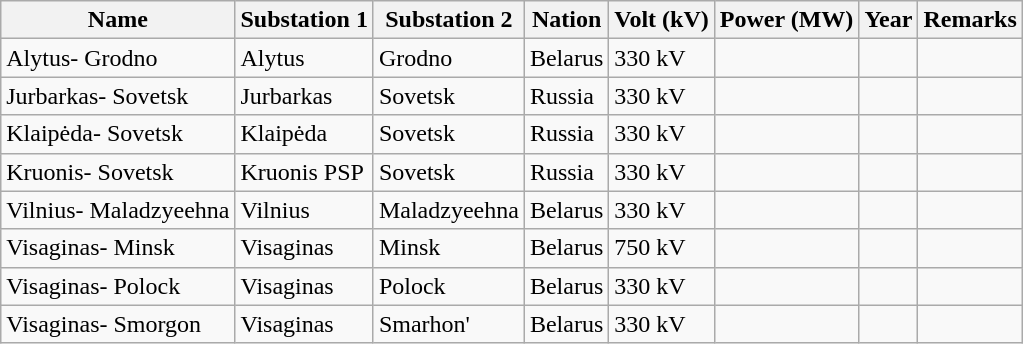<table class="wikitable sortable">
<tr>
<th>Name</th>
<th>Substation 1</th>
<th>Substation 2</th>
<th>Nation</th>
<th>Volt (kV)</th>
<th>Power (MW)</th>
<th>Year</th>
<th>Remarks</th>
</tr>
<tr>
<td>Alytus- Grodno</td>
<td>Alytus</td>
<td>Grodno</td>
<td>Belarus</td>
<td>330 kV</td>
<td></td>
<td></td>
<td></td>
</tr>
<tr>
<td>Jurbarkas- Sovetsk</td>
<td>Jurbarkas</td>
<td>Sovetsk</td>
<td>Russia</td>
<td>330 kV</td>
<td></td>
<td></td>
<td></td>
</tr>
<tr>
<td>Klaipėda- Sovetsk</td>
<td>Klaipėda</td>
<td>Sovetsk</td>
<td>Russia</td>
<td>330 kV</td>
<td></td>
<td></td>
<td></td>
</tr>
<tr>
<td>Kruonis- Sovetsk</td>
<td>Kruonis PSP</td>
<td>Sovetsk</td>
<td>Russia</td>
<td>330 kV</td>
<td></td>
<td></td>
<td></td>
</tr>
<tr>
<td>Vilnius- Maladzyeehna</td>
<td>Vilnius</td>
<td>Maladzyeehna</td>
<td>Belarus</td>
<td>330 kV</td>
<td></td>
<td></td>
<td></td>
</tr>
<tr>
<td>Visaginas- Minsk</td>
<td>Visaginas</td>
<td>Minsk</td>
<td>Belarus</td>
<td>750 kV</td>
<td></td>
<td></td>
<td></td>
</tr>
<tr>
<td>Visaginas- Polock</td>
<td>Visaginas</td>
<td>Polock</td>
<td>Belarus</td>
<td>330 kV</td>
<td></td>
<td></td>
<td></td>
</tr>
<tr>
<td>Visaginas- Smorgon</td>
<td>Visaginas</td>
<td>Smarhon'</td>
<td>Belarus</td>
<td>330 kV</td>
<td></td>
<td></td>
<td></td>
</tr>
</table>
